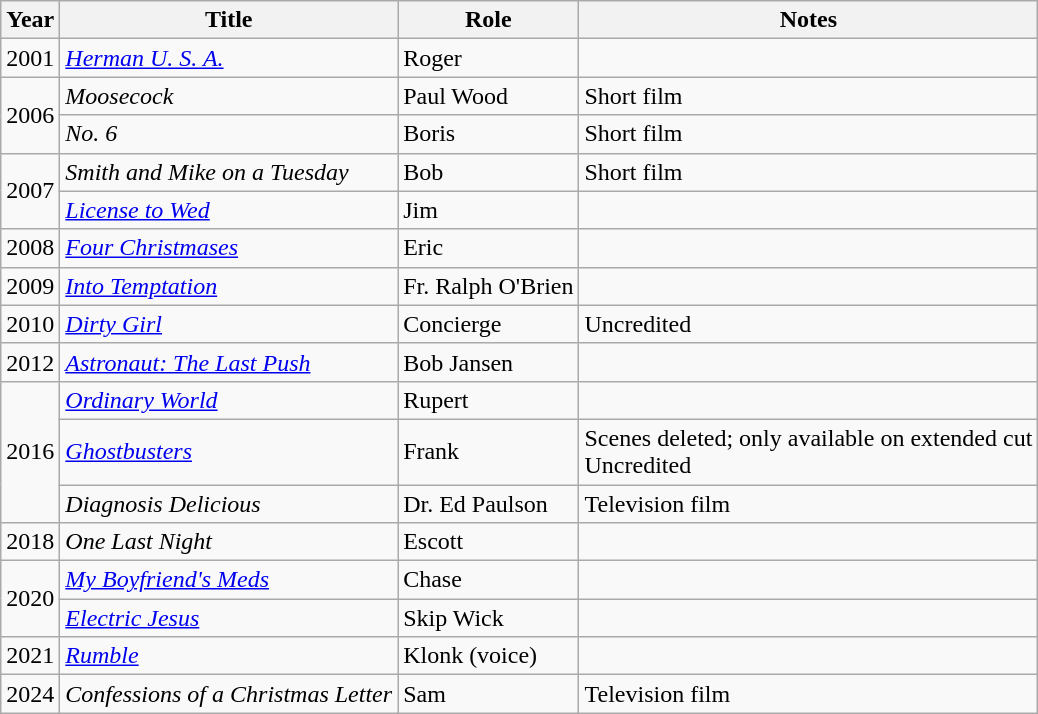<table class="wikitable sortable">
<tr>
<th>Year</th>
<th>Title</th>
<th>Role</th>
<th>Notes</th>
</tr>
<tr>
<td>2001</td>
<td><em><a href='#'>Herman U. S. A.</a></em></td>
<td>Roger</td>
<td></td>
</tr>
<tr>
<td rowspan="2">2006</td>
<td><em>Moosecock</em></td>
<td>Paul Wood</td>
<td>Short film</td>
</tr>
<tr>
<td><em>No. 6</em></td>
<td>Boris</td>
<td>Short film</td>
</tr>
<tr>
<td rowspan="2">2007</td>
<td><em>Smith and Mike on a Tuesday</em></td>
<td>Bob</td>
<td>Short film</td>
</tr>
<tr>
<td><em><a href='#'>License to Wed</a></em></td>
<td>Jim</td>
<td></td>
</tr>
<tr>
<td>2008</td>
<td><em><a href='#'>Four Christmases</a></em></td>
<td>Eric</td>
<td></td>
</tr>
<tr>
<td>2009</td>
<td><em><a href='#'>Into Temptation</a></em></td>
<td>Fr. Ralph O'Brien</td>
<td></td>
</tr>
<tr>
<td>2010</td>
<td><em><a href='#'>Dirty Girl</a></em></td>
<td>Concierge</td>
<td>Uncredited</td>
</tr>
<tr>
<td>2012</td>
<td><em><a href='#'>Astronaut: The Last Push</a></em></td>
<td>Bob Jansen</td>
<td></td>
</tr>
<tr>
<td rowspan="3">2016</td>
<td><em><a href='#'>Ordinary World</a></em></td>
<td>Rupert</td>
<td></td>
</tr>
<tr>
<td><em><a href='#'>Ghostbusters</a></em></td>
<td>Frank</td>
<td>Scenes deleted; only available on extended cut<br>Uncredited</td>
</tr>
<tr>
<td><em>Diagnosis Delicious</em></td>
<td>Dr. Ed Paulson</td>
<td>Television film</td>
</tr>
<tr>
<td>2018</td>
<td><em>One Last Night</em></td>
<td>Escott</td>
<td></td>
</tr>
<tr>
<td rowspan="2">2020</td>
<td><em><a href='#'>My Boyfriend's Meds</a></em></td>
<td>Chase</td>
<td></td>
</tr>
<tr>
<td><em><a href='#'>Electric Jesus</a></em></td>
<td>Skip Wick</td>
<td></td>
</tr>
<tr>
<td>2021</td>
<td><em><a href='#'>Rumble</a></em></td>
<td>Klonk (voice)</td>
<td></td>
</tr>
<tr>
<td>2024</td>
<td><em>Confessions of a Christmas Letter</em></td>
<td>Sam</td>
<td>Television film</td>
</tr>
</table>
